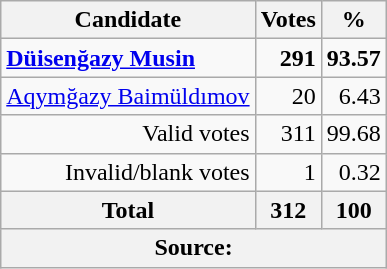<table class="wikitable" style="text-align:right">
<tr>
<th>Candidate</th>
<th>Votes</th>
<th>%</th>
</tr>
<tr>
<td align="left"><strong><a href='#'>Düisenğazy Musin</a></strong></td>
<td><strong>291</strong></td>
<td><strong>93.57</strong></td>
</tr>
<tr>
<td align="left"><a href='#'>Aqymğazy Baimüldımov</a></td>
<td>20</td>
<td>6.43</td>
</tr>
<tr>
<td>Valid votes</td>
<td>311</td>
<td>99.68</td>
</tr>
<tr>
<td>Invalid/blank votes</td>
<td>1</td>
<td>0.32</td>
</tr>
<tr>
<th>Total</th>
<th>312</th>
<th>100</th>
</tr>
<tr>
<th colspan="3">Source: </th>
</tr>
</table>
